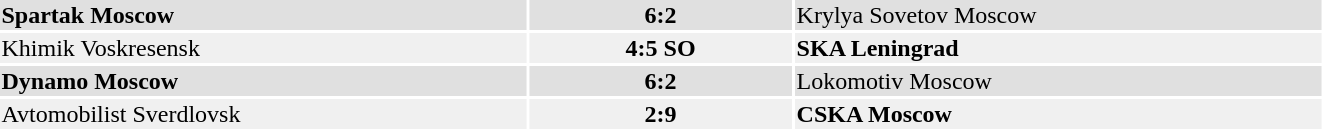<table width="70%">
<tr bgcolor="#e0e0e0">
<td style="width:40%;"><strong>Spartak Moscow</strong></td>
<th style="width:20%;"><strong>6:2</strong></th>
<td style="width:40%;">Krylya Sovetov Moscow</td>
</tr>
<tr bgcolor="#f0f0f0">
<td>Khimik Voskresensk</td>
<td align="center"><strong>4:5 SO</strong></td>
<td><strong>SKA Leningrad</strong></td>
</tr>
<tr bgcolor="#e0e0e0">
<td><strong>Dynamo Moscow</strong></td>
<td align="center"><strong>6:2</strong></td>
<td>Lokomotiv Moscow</td>
</tr>
<tr bgcolor="#f0f0f0">
<td>Avtomobilist Sverdlovsk</td>
<td align="center"><strong>2:9</strong></td>
<td><strong>CSKA Moscow</strong></td>
</tr>
</table>
